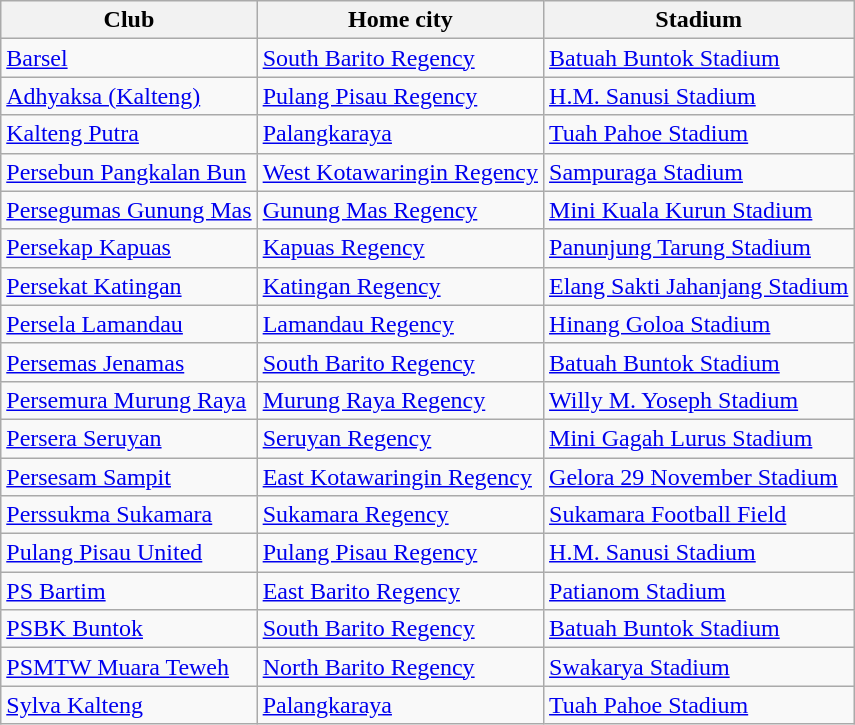<table class="wikitable sortable">
<tr>
<th>Club</th>
<th>Home city</th>
<th>Stadium</th>
</tr>
<tr>
<td><a href='#'>Barsel</a></td>
<td><a href='#'>South Barito Regency</a></td>
<td><a href='#'>Batuah Buntok Stadium</a></td>
</tr>
<tr>
<td><a href='#'>Adhyaksa (Kalteng)</a></td>
<td><a href='#'>Pulang Pisau Regency</a></td>
<td><a href='#'>H.M. Sanusi Stadium</a></td>
</tr>
<tr>
<td><a href='#'>Kalteng Putra</a></td>
<td><a href='#'>Palangkaraya</a></td>
<td><a href='#'>Tuah Pahoe Stadium</a></td>
</tr>
<tr>
<td><a href='#'>Persebun Pangkalan Bun</a></td>
<td><a href='#'>West Kotawaringin Regency</a></td>
<td><a href='#'>Sampuraga Stadium</a></td>
</tr>
<tr>
<td><a href='#'>Persegumas Gunung Mas</a></td>
<td><a href='#'>Gunung Mas Regency</a></td>
<td><a href='#'>Mini Kuala Kurun Stadium</a></td>
</tr>
<tr>
<td><a href='#'>Persekap Kapuas</a></td>
<td><a href='#'>Kapuas Regency</a></td>
<td><a href='#'>Panunjung Tarung Stadium</a></td>
</tr>
<tr>
<td><a href='#'>Persekat Katingan</a></td>
<td><a href='#'>Katingan Regency</a></td>
<td><a href='#'>Elang Sakti Jahanjang Stadium</a></td>
</tr>
<tr>
<td><a href='#'>Persela Lamandau</a></td>
<td><a href='#'>Lamandau Regency</a></td>
<td><a href='#'>Hinang Goloa Stadium</a></td>
</tr>
<tr>
<td><a href='#'>Persemas Jenamas</a></td>
<td><a href='#'>South Barito Regency</a></td>
<td><a href='#'>Batuah Buntok Stadium</a></td>
</tr>
<tr>
<td><a href='#'>Persemura Murung Raya</a></td>
<td><a href='#'>Murung Raya Regency</a></td>
<td><a href='#'>Willy M. Yoseph Stadium</a></td>
</tr>
<tr>
<td><a href='#'>Persera Seruyan</a></td>
<td><a href='#'>Seruyan Regency</a></td>
<td><a href='#'>Mini Gagah Lurus Stadium</a></td>
</tr>
<tr>
<td><a href='#'>Persesam Sampit</a></td>
<td><a href='#'>East Kotawaringin Regency</a></td>
<td><a href='#'>Gelora 29 November Stadium</a></td>
</tr>
<tr>
<td><a href='#'>Perssukma Sukamara</a></td>
<td><a href='#'>Sukamara Regency</a></td>
<td><a href='#'>Sukamara Football Field</a></td>
</tr>
<tr>
<td><a href='#'>Pulang Pisau United</a></td>
<td><a href='#'>Pulang Pisau Regency</a></td>
<td><a href='#'>H.M. Sanusi Stadium</a></td>
</tr>
<tr>
<td><a href='#'>PS Bartim</a></td>
<td><a href='#'>East Barito Regency</a></td>
<td><a href='#'>Patianom Stadium</a></td>
</tr>
<tr>
<td><a href='#'>PSBK Buntok</a></td>
<td><a href='#'>South Barito Regency</a></td>
<td><a href='#'>Batuah Buntok Stadium</a></td>
</tr>
<tr>
<td><a href='#'>PSMTW Muara Teweh</a></td>
<td><a href='#'>North Barito Regency</a></td>
<td><a href='#'>Swakarya Stadium</a></td>
</tr>
<tr>
<td><a href='#'>Sylva Kalteng</a></td>
<td><a href='#'>Palangkaraya</a></td>
<td><a href='#'>Tuah Pahoe Stadium</a></td>
</tr>
</table>
